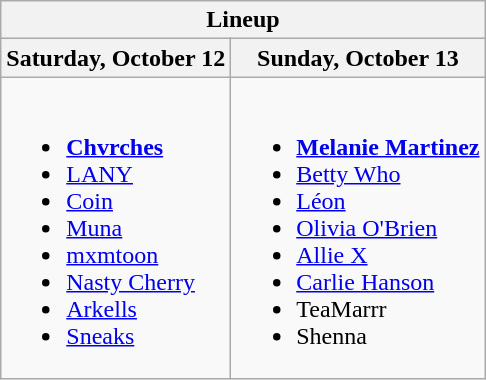<table class="wikitable">
<tr>
<th colspan="3">Lineup</th>
</tr>
<tr>
<th>Saturday, October 12</th>
<th>Sunday, October 13</th>
</tr>
<tr valign="top">
<td><br><ul><li><strong><a href='#'>Chvrches</a></strong></li><li><a href='#'>LANY</a></li><li><a href='#'>Coin</a></li><li><a href='#'>Muna</a></li><li><a href='#'>mxmtoon</a></li><li><a href='#'>Nasty Cherry</a></li><li><a href='#'>Arkells</a></li><li><a href='#'>Sneaks</a></li></ul></td>
<td><br><ul><li><strong><a href='#'>Melanie Martinez</a></strong></li><li><a href='#'>Betty Who</a></li><li><a href='#'>Léon</a></li><li><a href='#'>Olivia O'Brien</a></li><li><a href='#'>Allie X</a></li><li><a href='#'>Carlie Hanson</a></li><li>TeaMarrr</li><li>Shenna</li></ul></td>
</tr>
</table>
